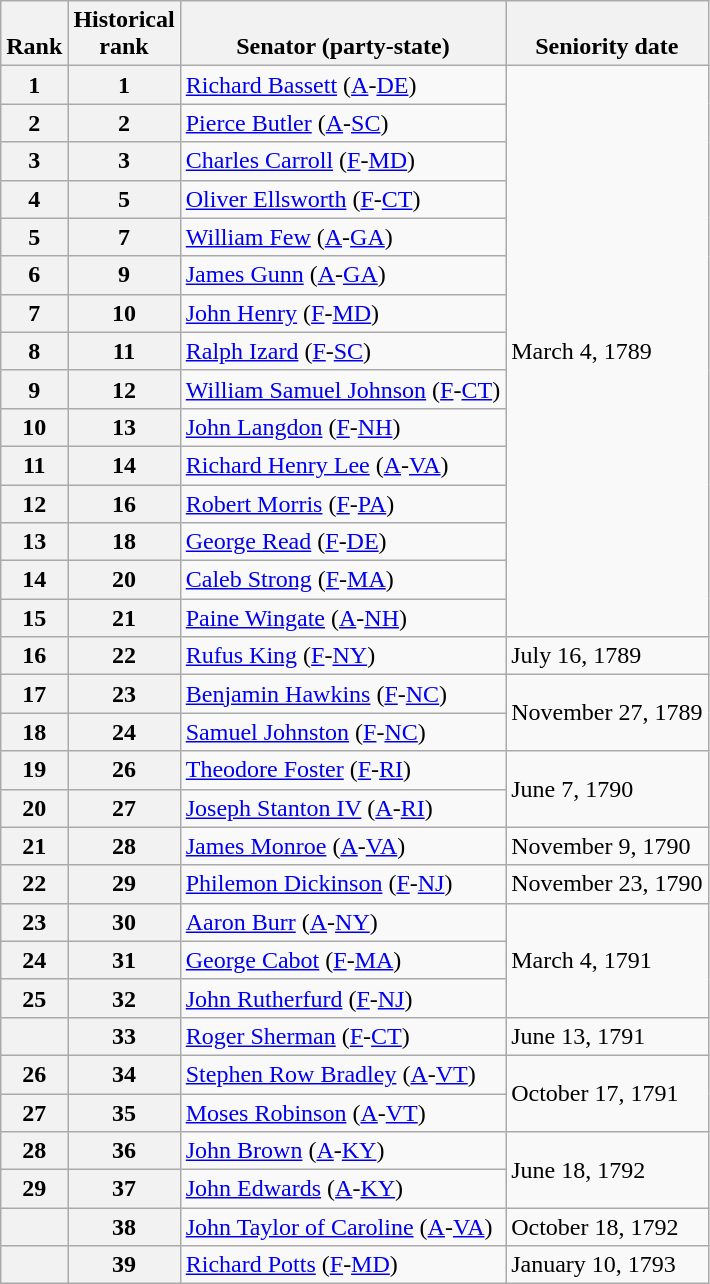<table class=wikitable>
<tr valign=bottom>
<th>Rank</th>
<th>Historical<br>rank</th>
<th>Senator (party-state)</th>
<th>Seniority date</th>
</tr>
<tr>
<th>1</th>
<th>1</th>
<td><a href='#'>Richard Bassett</a> (<a href='#'>A</a>-<a href='#'>DE</a>)</td>
<td rowspan=15>March 4, 1789</td>
</tr>
<tr>
<th>2</th>
<th>2</th>
<td><a href='#'>Pierce Butler</a> (<a href='#'>A</a>-<a href='#'>SC</a>)</td>
</tr>
<tr>
<th>3</th>
<th>3</th>
<td><a href='#'>Charles Carroll</a> (<a href='#'>F</a>-<a href='#'>MD</a>)</td>
</tr>
<tr>
<th>4</th>
<th>5</th>
<td><a href='#'>Oliver Ellsworth</a> (<a href='#'>F</a>-<a href='#'>CT</a>)</td>
</tr>
<tr>
<th>5</th>
<th>7</th>
<td><a href='#'>William Few</a> (<a href='#'>A</a>-<a href='#'>GA</a>)</td>
</tr>
<tr>
<th>6</th>
<th>9</th>
<td><a href='#'>James Gunn</a> (<a href='#'>A</a>-<a href='#'>GA</a>)</td>
</tr>
<tr>
<th>7</th>
<th>10</th>
<td><a href='#'>John Henry</a> (<a href='#'>F</a>-<a href='#'>MD</a>)</td>
</tr>
<tr>
<th>8</th>
<th>11</th>
<td><a href='#'>Ralph Izard</a> (<a href='#'>F</a>-<a href='#'>SC</a>)</td>
</tr>
<tr>
<th>9</th>
<th>12</th>
<td><a href='#'>William Samuel Johnson</a> (<a href='#'>F</a>-<a href='#'>CT</a>)</td>
</tr>
<tr>
<th>10</th>
<th>13</th>
<td><a href='#'>John Langdon</a> (<a href='#'>F</a>-<a href='#'>NH</a>)</td>
</tr>
<tr>
<th>11</th>
<th>14</th>
<td><a href='#'>Richard Henry Lee</a> (<a href='#'>A</a>-<a href='#'>VA</a>)</td>
</tr>
<tr>
<th>12</th>
<th>16</th>
<td><a href='#'>Robert Morris</a> (<a href='#'>F</a>-<a href='#'>PA</a>)</td>
</tr>
<tr>
<th>13</th>
<th>18</th>
<td><a href='#'>George Read</a> (<a href='#'>F</a>-<a href='#'>DE</a>)</td>
</tr>
<tr>
<th>14</th>
<th>20</th>
<td><a href='#'>Caleb Strong</a> (<a href='#'>F</a>-<a href='#'>MA</a>)</td>
</tr>
<tr>
<th>15</th>
<th>21</th>
<td><a href='#'>Paine Wingate</a> (<a href='#'>A</a>-<a href='#'>NH</a>)</td>
</tr>
<tr>
<th>16</th>
<th>22</th>
<td><a href='#'>Rufus King</a> (<a href='#'>F</a>-<a href='#'>NY</a>)</td>
<td>July 16, 1789</td>
</tr>
<tr>
<th>17</th>
<th>23</th>
<td><a href='#'>Benjamin Hawkins</a> (<a href='#'>F</a>-<a href='#'>NC</a>)</td>
<td rowspan=2>November 27, 1789</td>
</tr>
<tr>
<th>18</th>
<th>24</th>
<td><a href='#'>Samuel Johnston</a> (<a href='#'>F</a>-<a href='#'>NC</a>)</td>
</tr>
<tr>
<th>19</th>
<th>26</th>
<td><a href='#'>Theodore Foster</a> (<a href='#'>F</a>-<a href='#'>RI</a>)</td>
<td Rowspan=2>June 7, 1790</td>
</tr>
<tr>
<th>20</th>
<th>27</th>
<td><a href='#'>Joseph Stanton IV</a> (<a href='#'>A</a>-<a href='#'>RI</a>)</td>
</tr>
<tr>
<th>21</th>
<th>28</th>
<td><a href='#'>James Monroe</a> (<a href='#'>A</a>-<a href='#'>VA</a>)</td>
<td>November 9, 1790</td>
</tr>
<tr>
<th>22</th>
<th>29</th>
<td><a href='#'>Philemon Dickinson</a> (<a href='#'>F</a>-<a href='#'>NJ</a>)</td>
<td>November 23, 1790</td>
</tr>
<tr>
<th>23</th>
<th>30</th>
<td><a href='#'>Aaron Burr</a> (<a href='#'>A</a>-<a href='#'>NY</a>)</td>
<td rowspan=3>March 4, 1791</td>
</tr>
<tr>
<th>24</th>
<th>31</th>
<td><a href='#'>George Cabot</a> (<a href='#'>F</a>-<a href='#'>MA</a>)</td>
</tr>
<tr>
<th>25</th>
<th>32</th>
<td><a href='#'>John Rutherfurd</a> (<a href='#'>F</a>-<a href='#'>NJ</a>)</td>
</tr>
<tr>
<th></th>
<th>33</th>
<td><a href='#'>Roger Sherman</a> (<a href='#'>F</a>-<a href='#'>CT</a>)</td>
<td>June 13, 1791</td>
</tr>
<tr>
<th>26</th>
<th>34</th>
<td><a href='#'>Stephen Row Bradley</a> (<a href='#'>A</a>-<a href='#'>VT</a>)</td>
<td rowspan=2>October 17, 1791</td>
</tr>
<tr>
<th>27</th>
<th>35</th>
<td><a href='#'>Moses Robinson</a> (<a href='#'>A</a>-<a href='#'>VT</a>)</td>
</tr>
<tr>
<th>28</th>
<th>36</th>
<td><a href='#'>John Brown</a> (<a href='#'>A</a>-<a href='#'>KY</a>)</td>
<td rowspan=2>June 18, 1792</td>
</tr>
<tr>
<th>29</th>
<th>37</th>
<td><a href='#'>John Edwards</a> (<a href='#'>A</a>-<a href='#'>KY</a>)</td>
</tr>
<tr>
<th></th>
<th>38</th>
<td><a href='#'>John Taylor of Caroline</a> (<a href='#'>A</a>-<a href='#'>VA</a>)</td>
<td>October 18, 1792</td>
</tr>
<tr>
<th></th>
<th>39</th>
<td><a href='#'>Richard Potts</a> (<a href='#'>F</a>-<a href='#'>MD</a>)</td>
<td>January 10, 1793</td>
</tr>
</table>
